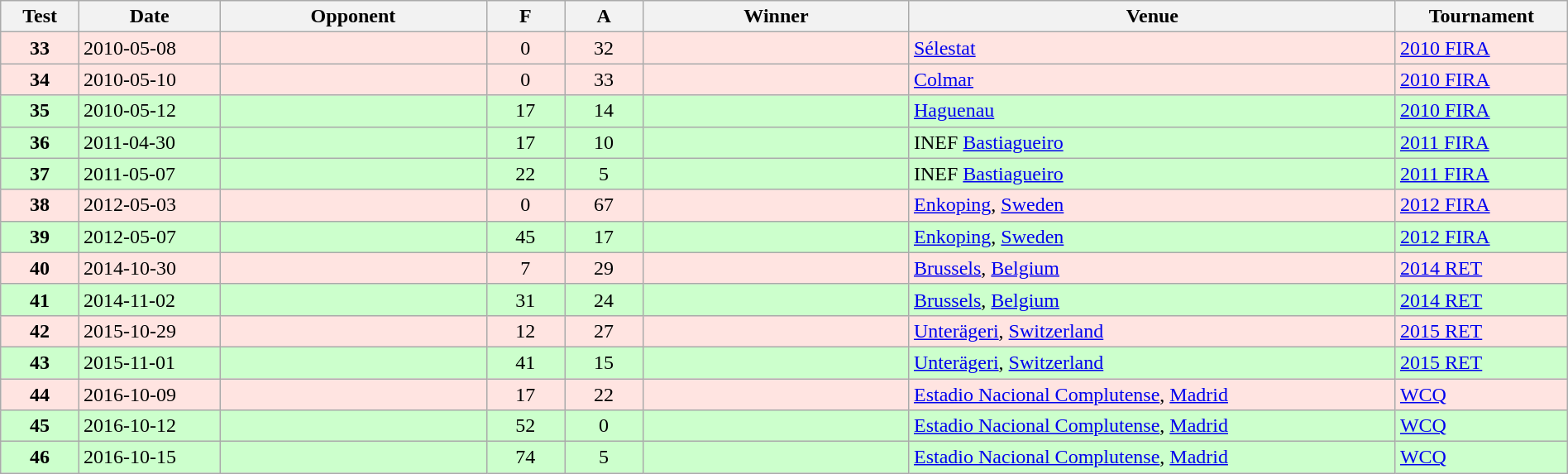<table class="wikitable sortable" style="width:100%">
<tr>
<th style="width:5%">Test</th>
<th style="width:9%">Date</th>
<th style="width:17%">Opponent</th>
<th style="width:5%">F</th>
<th style="width:5%">A</th>
<th style="width:17%">Winner</th>
<th>Venue</th>
<th>Tournament</th>
</tr>
<tr bgcolor="FFE4E1">
<td align="center"><strong>33</strong></td>
<td>2010-05-08</td>
<td></td>
<td align="center">0</td>
<td align="center">32</td>
<td></td>
<td><a href='#'>Sélestat</a></td>
<td><a href='#'>2010 FIRA</a></td>
</tr>
<tr bgcolor="FFE4E1">
<td align="center"><strong>34</strong></td>
<td>2010-05-10</td>
<td></td>
<td align="center">0</td>
<td align="center">33</td>
<td></td>
<td><a href='#'>Colmar</a></td>
<td><a href='#'>2010 FIRA</a></td>
</tr>
<tr bgcolor="#ccffcc">
<td align="center"><strong>35</strong></td>
<td>2010-05-12</td>
<td></td>
<td align="center">17</td>
<td align="center">14</td>
<td></td>
<td><a href='#'>Haguenau</a></td>
<td><a href='#'>2010 FIRA</a></td>
</tr>
<tr bgcolor="#ccffcc">
<td align="center"><strong>36</strong></td>
<td>2011-04-30</td>
<td></td>
<td align="center">17</td>
<td align="center">10</td>
<td></td>
<td>INEF <a href='#'>Bastiagueiro</a></td>
<td><a href='#'>2011 FIRA</a></td>
</tr>
<tr bgcolor="#ccffcc">
<td align="center"><strong>37</strong></td>
<td>2011-05-07</td>
<td></td>
<td align="center">22</td>
<td align="center">5</td>
<td></td>
<td>INEF <a href='#'>Bastiagueiro</a></td>
<td><a href='#'>2011 FIRA</a></td>
</tr>
<tr bgcolor="FFE4E1">
<td align="center"><strong>38</strong></td>
<td>2012-05-03</td>
<td></td>
<td align="center">0</td>
<td align="center">67</td>
<td></td>
<td><a href='#'>Enkoping</a>, <a href='#'>Sweden</a></td>
<td><a href='#'>2012 FIRA</a></td>
</tr>
<tr bgcolor="#ccffcc">
<td align="center"><strong>39</strong></td>
<td>2012-05-07</td>
<td></td>
<td align="center">45</td>
<td align="center">17</td>
<td></td>
<td><a href='#'>Enkoping</a>, <a href='#'>Sweden</a></td>
<td><a href='#'>2012 FIRA</a></td>
</tr>
<tr bgcolor="FFE4E1">
<td align="center"><strong>40</strong></td>
<td>2014-10-30</td>
<td></td>
<td align="center">7</td>
<td align="center">29</td>
<td></td>
<td><a href='#'>Brussels</a>, <a href='#'>Belgium</a></td>
<td><a href='#'>2014 RET</a></td>
</tr>
<tr bgcolor="#ccffcc">
<td align="center"><strong>41</strong></td>
<td>2014-11-02</td>
<td></td>
<td align="center">31</td>
<td align="center">24</td>
<td></td>
<td><a href='#'>Brussels</a>, <a href='#'>Belgium</a></td>
<td><a href='#'>2014 RET</a></td>
</tr>
<tr bgcolor="FFE4E1">
<td align="center"><strong>42</strong></td>
<td>2015-10-29</td>
<td></td>
<td align="center">12</td>
<td align="center">27</td>
<td></td>
<td><a href='#'>Unterägeri</a>, <a href='#'>Switzerland</a></td>
<td><a href='#'>2015 RET</a></td>
</tr>
<tr bgcolor="#ccffcc">
<td align="center"><strong>43</strong></td>
<td>2015-11-01</td>
<td></td>
<td align="center">41</td>
<td align="center">15</td>
<td></td>
<td><a href='#'>Unterägeri</a>, <a href='#'>Switzerland</a></td>
<td><a href='#'>2015 RET</a></td>
</tr>
<tr bgcolor="FFE4E1">
<td align="center"><strong>44</strong></td>
<td>2016-10-09</td>
<td></td>
<td align="center">17</td>
<td align="center">22</td>
<td></td>
<td><a href='#'>Estadio Nacional Complutense</a>, <a href='#'>Madrid</a></td>
<td><a href='#'>WCQ</a></td>
</tr>
<tr bgcolor="#ccffcc">
<td align="center"><strong>45</strong></td>
<td>2016-10-12</td>
<td></td>
<td align="center">52</td>
<td align="center">0</td>
<td></td>
<td><a href='#'>Estadio Nacional Complutense</a>, <a href='#'>Madrid</a></td>
<td><a href='#'>WCQ</a></td>
</tr>
<tr bgcolor="#ccffcc">
<td align="center"><strong>46</strong></td>
<td>2016-10-15</td>
<td></td>
<td align="center">74</td>
<td align="center">5</td>
<td></td>
<td><a href='#'>Estadio Nacional Complutense</a>, <a href='#'>Madrid</a></td>
<td><a href='#'>WCQ</a></td>
</tr>
</table>
